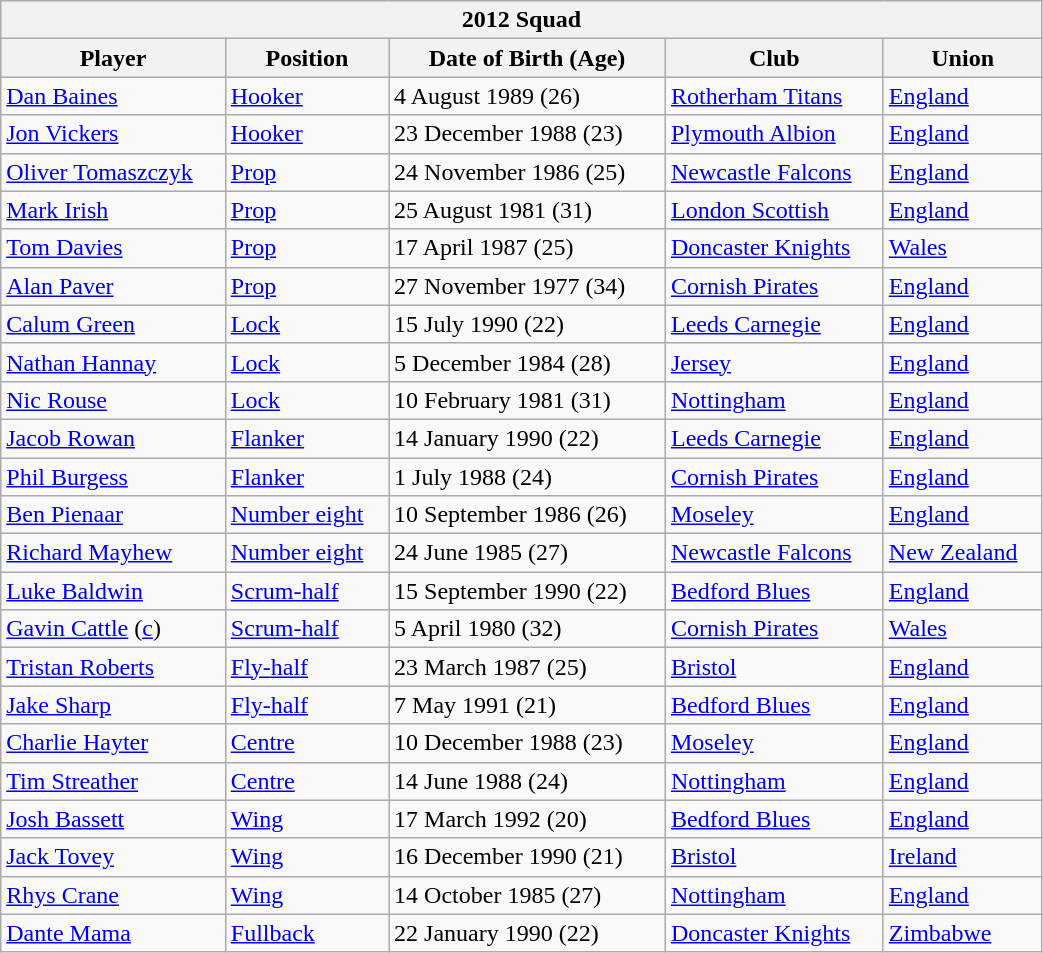<table class="wikitable collapsible collapsed" style="width:55%">
<tr>
<th colspan=5>2012 Squad</th>
</tr>
<tr>
<th>Player</th>
<th>Position</th>
<th>Date of Birth (Age)</th>
<th>Club</th>
<th>Union</th>
</tr>
<tr>
<td><a href='#'>Dan Baines</a></td>
<td><a href='#'>Hooker</a></td>
<td>4 August 1989 (26)</td>
<td><a href='#'>Rotherham Titans</a></td>
<td> <a href='#'>England</a></td>
</tr>
<tr>
<td><a href='#'>Jon Vickers</a></td>
<td><a href='#'>Hooker</a></td>
<td>23 December 1988 (23)</td>
<td><a href='#'>Plymouth Albion</a></td>
<td> <a href='#'>England</a></td>
</tr>
<tr>
<td><a href='#'>Oliver Tomaszczyk</a></td>
<td><a href='#'>Prop</a></td>
<td>24 November 1986 (25)</td>
<td><a href='#'>Newcastle Falcons</a></td>
<td> <a href='#'>England</a></td>
</tr>
<tr>
<td><a href='#'>Mark Irish</a></td>
<td><a href='#'>Prop</a></td>
<td>25 August 1981 (31)</td>
<td><a href='#'>London Scottish</a></td>
<td> <a href='#'>England</a></td>
</tr>
<tr>
<td><a href='#'>Tom Davies</a></td>
<td><a href='#'>Prop</a></td>
<td>17 April 1987 (25)</td>
<td><a href='#'>Doncaster Knights</a></td>
<td> <a href='#'>Wales</a></td>
</tr>
<tr>
<td><a href='#'>Alan Paver</a></td>
<td><a href='#'>Prop</a></td>
<td>27 November 1977 (34)</td>
<td><a href='#'>Cornish Pirates</a></td>
<td> <a href='#'>England</a></td>
</tr>
<tr>
<td><a href='#'>Calum Green</a></td>
<td><a href='#'>Lock</a></td>
<td>15 July 1990 (22)</td>
<td><a href='#'>Leeds Carnegie</a></td>
<td> <a href='#'>England</a></td>
</tr>
<tr>
<td><a href='#'>Nathan Hannay</a></td>
<td><a href='#'>Lock</a></td>
<td>5 December 1984 (28)</td>
<td><a href='#'>Jersey</a></td>
<td> <a href='#'>England</a></td>
</tr>
<tr>
<td><a href='#'>Nic Rouse</a></td>
<td><a href='#'>Lock</a></td>
<td>10 February 1981 (31)</td>
<td><a href='#'>Nottingham</a></td>
<td> <a href='#'>England</a></td>
</tr>
<tr>
<td><a href='#'>Jacob Rowan</a></td>
<td><a href='#'>Flanker</a></td>
<td>14 January 1990 (22)</td>
<td><a href='#'>Leeds Carnegie</a></td>
<td> <a href='#'>England</a></td>
</tr>
<tr>
<td><a href='#'>Phil Burgess</a></td>
<td><a href='#'>Flanker</a></td>
<td>1 July 1988 (24)</td>
<td><a href='#'>Cornish Pirates</a></td>
<td> <a href='#'>England</a></td>
</tr>
<tr>
<td><a href='#'>Ben Pienaar</a></td>
<td><a href='#'>Number eight</a></td>
<td>10 September 1986 (26)</td>
<td><a href='#'>Moseley</a></td>
<td> <a href='#'>England</a></td>
</tr>
<tr>
<td><a href='#'>Richard Mayhew</a></td>
<td><a href='#'>Number eight</a></td>
<td>24 June 1985 (27)</td>
<td><a href='#'>Newcastle Falcons</a></td>
<td> <a href='#'>New Zealand</a></td>
</tr>
<tr>
<td><a href='#'>Luke Baldwin</a></td>
<td><a href='#'>Scrum-half</a></td>
<td>15 September 1990 (22)</td>
<td><a href='#'>Bedford Blues</a></td>
<td> <a href='#'>England</a></td>
</tr>
<tr>
<td><a href='#'>Gavin Cattle</a> (<a href='#'>c</a>)</td>
<td><a href='#'>Scrum-half</a></td>
<td>5 April 1980 (32)</td>
<td><a href='#'>Cornish Pirates</a></td>
<td> <a href='#'>Wales</a></td>
</tr>
<tr>
<td><a href='#'>Tristan Roberts</a></td>
<td><a href='#'>Fly-half</a></td>
<td>23 March 1987 (25)</td>
<td><a href='#'>Bristol</a></td>
<td> <a href='#'>England</a></td>
</tr>
<tr>
<td><a href='#'>Jake Sharp</a></td>
<td><a href='#'>Fly-half</a></td>
<td>7 May 1991 (21)</td>
<td><a href='#'>Bedford Blues</a></td>
<td> <a href='#'>England</a></td>
</tr>
<tr>
<td><a href='#'>Charlie Hayter</a></td>
<td><a href='#'>Centre</a></td>
<td>10 December 1988 (23)</td>
<td><a href='#'>Moseley</a></td>
<td> <a href='#'>England</a></td>
</tr>
<tr>
<td><a href='#'>Tim Streather</a></td>
<td><a href='#'>Centre</a></td>
<td>14 June 1988 (24)</td>
<td><a href='#'>Nottingham</a></td>
<td> <a href='#'>England</a></td>
</tr>
<tr>
<td><a href='#'>Josh Bassett</a></td>
<td><a href='#'>Wing</a></td>
<td>17 March 1992 (20)</td>
<td><a href='#'>Bedford Blues</a></td>
<td> <a href='#'>England</a></td>
</tr>
<tr>
<td><a href='#'>Jack Tovey</a></td>
<td><a href='#'>Wing</a></td>
<td>16 December 1990 (21)</td>
<td><a href='#'>Bristol</a></td>
<td> <a href='#'>Ireland</a></td>
</tr>
<tr>
<td><a href='#'>Rhys Crane</a></td>
<td><a href='#'>Wing</a></td>
<td>14 October 1985 (27)</td>
<td><a href='#'>Nottingham</a></td>
<td> <a href='#'>England</a></td>
</tr>
<tr>
<td><a href='#'>Dante Mama</a></td>
<td><a href='#'>Fullback</a></td>
<td>22 January 1990 (22)</td>
<td><a href='#'>Doncaster Knights</a></td>
<td> <a href='#'>Zimbabwe</a></td>
</tr>
</table>
